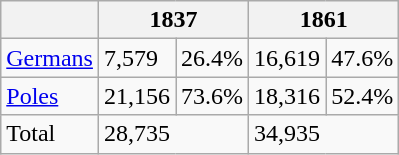<table class="wikitable">
<tr>
<th></th>
<th colspan="2">1837</th>
<th colspan="2">1861</th>
</tr>
<tr>
<td><a href='#'>Germans</a></td>
<td>7,579</td>
<td>26.4%</td>
<td>16,619</td>
<td>47.6%</td>
</tr>
<tr>
<td><a href='#'>Poles</a></td>
<td>21,156</td>
<td>73.6%</td>
<td>18,316</td>
<td>52.4%</td>
</tr>
<tr>
<td>Total</td>
<td colspan="2">28,735</td>
<td colspan="2">34,935</td>
</tr>
</table>
